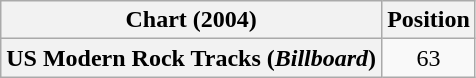<table class="wikitable plainrowheaders" style="text-align:center">
<tr>
<th>Chart (2004)</th>
<th>Position</th>
</tr>
<tr>
<th scope="row">US Modern Rock Tracks (<em>Billboard</em>)</th>
<td>63</td>
</tr>
</table>
